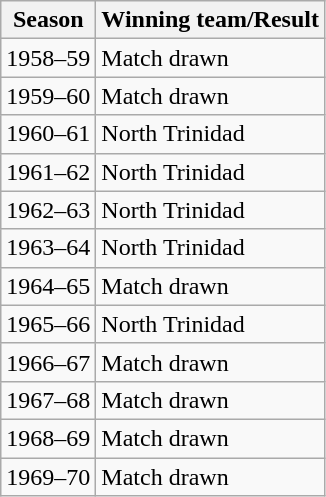<table class="wikitable">
<tr>
<th>Season</th>
<th>Winning team/Result</th>
</tr>
<tr>
<td>1958–59</td>
<td>Match drawn</td>
</tr>
<tr>
<td>1959–60</td>
<td>Match drawn</td>
</tr>
<tr>
<td>1960–61</td>
<td>North Trinidad</td>
</tr>
<tr>
<td>1961–62</td>
<td>North Trinidad</td>
</tr>
<tr>
<td>1962–63</td>
<td>North Trinidad</td>
</tr>
<tr>
<td>1963–64</td>
<td>North Trinidad</td>
</tr>
<tr>
<td>1964–65</td>
<td>Match drawn</td>
</tr>
<tr>
<td>1965–66</td>
<td>North Trinidad</td>
</tr>
<tr>
<td>1966–67</td>
<td>Match drawn</td>
</tr>
<tr>
<td>1967–68</td>
<td>Match drawn</td>
</tr>
<tr>
<td>1968–69</td>
<td>Match drawn</td>
</tr>
<tr>
<td>1969–70</td>
<td>Match drawn</td>
</tr>
</table>
